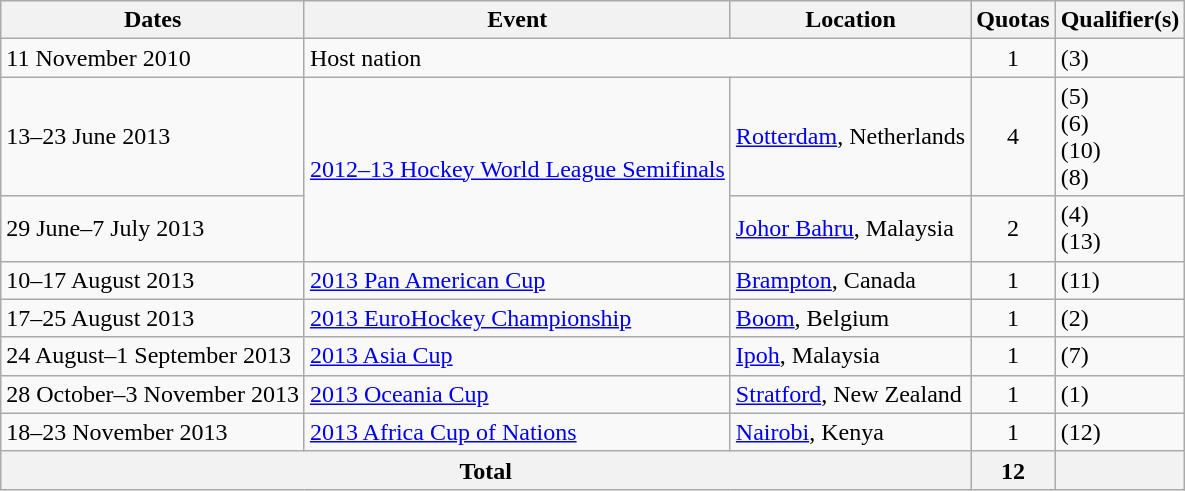<table class=wikitable>
<tr>
<th>Dates</th>
<th>Event</th>
<th>Location</th>
<th>Quotas</th>
<th>Qualifier(s)</th>
</tr>
<tr>
<td>11 November 2010</td>
<td colspan=2>Host nation</td>
<td align=center>1</td>
<td> (3)</td>
</tr>
<tr>
<td>13–23 June 2013</td>
<td rowspan=2><a href='#'>2012–13 Hockey World League Semifinals</a></td>
<td><a href='#'>Rotterdam</a>, Netherlands</td>
<td align=center>4</td>
<td> (5)<br> (6)<br> (10)<br> (8)</td>
</tr>
<tr>
<td>29 June–7 July 2013</td>
<td><a href='#'>Johor Bahru</a>, Malaysia</td>
<td align=center>2</td>
<td> (4)<br> (13)</td>
</tr>
<tr>
<td>10–17 August 2013</td>
<td><a href='#'>2013 Pan American Cup</a></td>
<td><a href='#'>Brampton</a>, Canada</td>
<td align=center>1</td>
<td> (11)</td>
</tr>
<tr>
<td>17–25 August 2013</td>
<td><a href='#'>2013 EuroHockey Championship</a></td>
<td><a href='#'>Boom</a>, Belgium</td>
<td align=center>1</td>
<td> (2)</td>
</tr>
<tr>
<td>24 August–1 September 2013</td>
<td><a href='#'>2013 Asia Cup</a></td>
<td><a href='#'>Ipoh</a>, Malaysia</td>
<td align=center>1</td>
<td> (7)</td>
</tr>
<tr>
<td>28 October–3 November 2013</td>
<td><a href='#'>2013 Oceania Cup</a></td>
<td><a href='#'>Stratford</a>, New Zealand</td>
<td align=center>1</td>
<td> (1)</td>
</tr>
<tr>
<td>18–23 November 2013</td>
<td><a href='#'>2013 Africa Cup of Nations</a></td>
<td><a href='#'>Nairobi</a>, Kenya</td>
<td align=center>1</td>
<td> (12)</td>
</tr>
<tr>
<th colspan=3>Total</th>
<th>12</th>
<th></th>
</tr>
</table>
